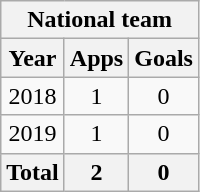<table class="wikitable" style="text-align:center">
<tr>
<th colspan=3>National team</th>
</tr>
<tr>
<th>Year</th>
<th>Apps</th>
<th>Goals</th>
</tr>
<tr>
<td>2018</td>
<td>1</td>
<td>0</td>
</tr>
<tr>
<td>2019</td>
<td>1</td>
<td>0</td>
</tr>
<tr>
<th>Total</th>
<th>2</th>
<th>0</th>
</tr>
</table>
